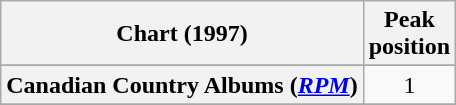<table class="wikitable sortable plainrowheaders" style="text-align:center">
<tr>
<th align="left">Chart (1997)</th>
<th align="left">Peak<br>position</th>
</tr>
<tr>
</tr>
<tr>
</tr>
<tr>
<th scope="row">Canadian Country Albums (<em><a href='#'>RPM</a></em>)</th>
<td>1</td>
</tr>
<tr>
</tr>
<tr>
</tr>
<tr>
</tr>
</table>
